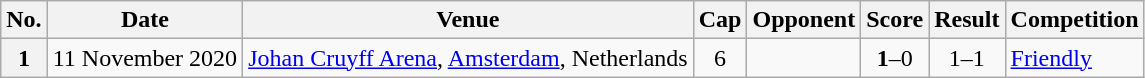<table class="wikitable">
<tr>
<th>No.</th>
<th>Date</th>
<th>Venue</th>
<th>Cap</th>
<th>Opponent</th>
<th>Score</th>
<th>Result</th>
<th>Competition</th>
</tr>
<tr>
<th>1</th>
<td>11 November 2020</td>
<td><a href='#'>Johan Cruyff Arena</a>, <a href='#'>Amsterdam</a>, Netherlands</td>
<td align=center>6</td>
<td></td>
<td align=center><strong>1</strong>–0</td>
<td align=center>1–1</td>
<td><a href='#'>Friendly</a></td>
</tr>
</table>
